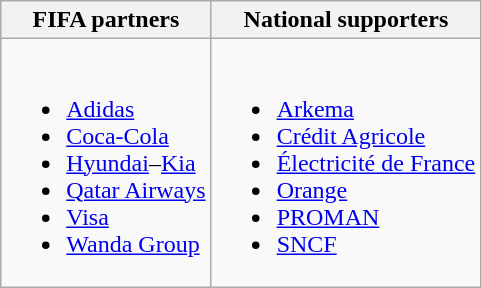<table class="wikitable sortable">
<tr>
<th>FIFA partners</th>
<th>National supporters</th>
</tr>
<tr>
<td style="vertical-align:top"><br><ul><li><a href='#'>Adidas</a></li><li><a href='#'>Coca-Cola</a></li><li><a href='#'>Hyundai</a>–<a href='#'>Kia</a></li><li><a href='#'>Qatar Airways</a></li><li><a href='#'>Visa</a></li><li><a href='#'>Wanda Group</a></li></ul></td>
<td style="vertical-align:top;"><br><ul><li><a href='#'>Arkema</a></li><li><a href='#'>Crédit Agricole</a></li><li><a href='#'>Électricité de France</a></li><li><a href='#'>Orange</a></li><li><a href='#'>PROMAN</a></li><li><a href='#'>SNCF</a></li></ul></td>
</tr>
</table>
